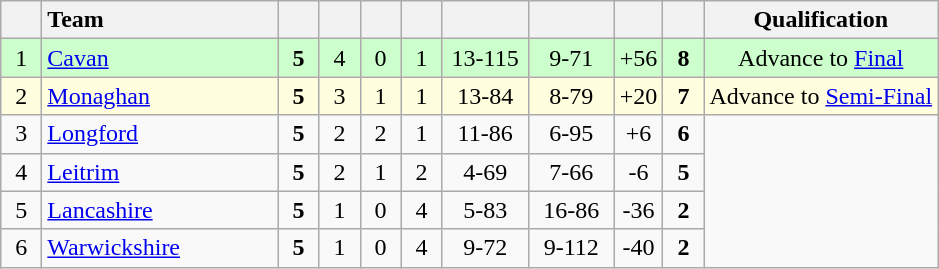<table class="wikitable" style="text-align:center">
<tr>
<th width="20"></th>
<th width="150" style="text-align:left;">Team</th>
<th width="20"></th>
<th width="20"></th>
<th width="20"></th>
<th width="20"></th>
<th width="50"></th>
<th width="50"></th>
<th width="20"></th>
<th width="20"></th>
<th>Qualification</th>
</tr>
<tr style="background:#ccffcc">
<td>1</td>
<td style="text-align:left"> <a href='#'>Cavan</a></td>
<td><strong>5</strong></td>
<td>4</td>
<td>0</td>
<td>1</td>
<td>13-115</td>
<td>9-71</td>
<td>+56</td>
<td><strong>8</strong></td>
<td>Advance to <a href='#'>Final</a></td>
</tr>
<tr style="background:#FFFFE0">
<td>2</td>
<td style="text-align:left"> <a href='#'>Monaghan</a></td>
<td><strong>5</strong></td>
<td>3</td>
<td>1</td>
<td>1</td>
<td>13-84</td>
<td>8-79</td>
<td>+20</td>
<td><strong>7</strong></td>
<td>Advance to <a href='#'>Semi-Final</a></td>
</tr>
<tr>
<td>3</td>
<td style="text-align:left"> <a href='#'>Longford</a></td>
<td><strong>5</strong></td>
<td>2</td>
<td>2</td>
<td>1</td>
<td>11-86</td>
<td>6-95</td>
<td>+6</td>
<td><strong>6</strong></td>
<td rowspan="4"></td>
</tr>
<tr>
<td>4</td>
<td style="text-align:left"> <a href='#'>Leitrim</a></td>
<td><strong>5</strong></td>
<td>2</td>
<td>1</td>
<td>2</td>
<td>4-69</td>
<td>7-66</td>
<td>-6</td>
<td><strong>5</strong></td>
</tr>
<tr>
<td>5</td>
<td style="text-align:left"> <a href='#'>Lancashire</a></td>
<td><strong>5</strong></td>
<td>1</td>
<td>0</td>
<td>4</td>
<td>5-83</td>
<td>16-86</td>
<td>-36</td>
<td><strong>2</strong></td>
</tr>
<tr>
<td>6</td>
<td style="text-align:left"> <a href='#'>Warwickshire</a></td>
<td><strong>5</strong></td>
<td>1</td>
<td>0</td>
<td>4</td>
<td>9-72</td>
<td>9-112</td>
<td>-40</td>
<td><strong>2</strong></td>
</tr>
</table>
